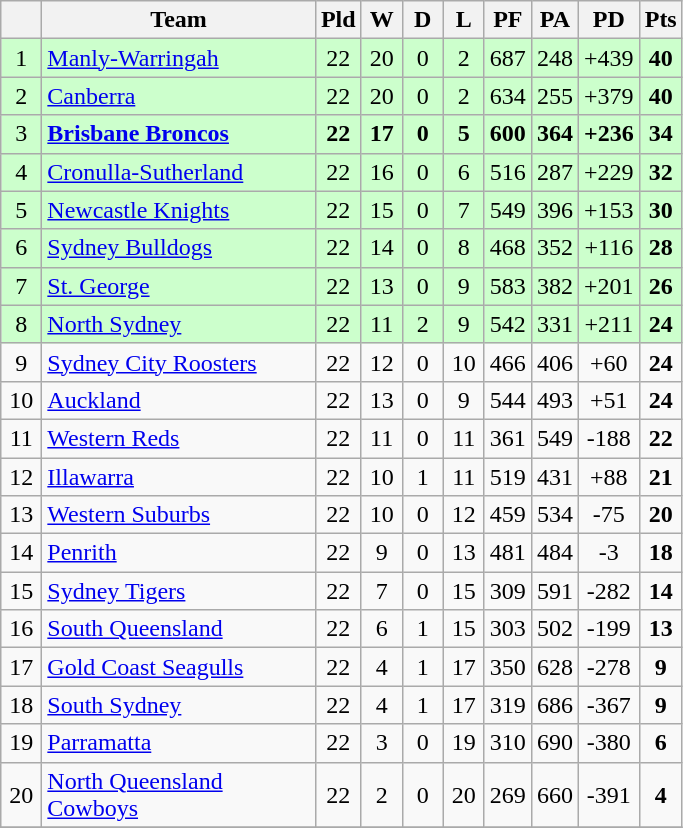<table class="wikitable" style="text-align:center;">
<tr>
<th width=20 abbr="Position×"></th>
<th width=175>Team</th>
<th width=20 abbr="Played">Pld</th>
<th width=20 abbr="Won">W</th>
<th width=20 abbr="Drawn">D</th>
<th width=20 abbr="Lost">L</th>
<th width=20 abbr="Points for">PF</th>
<th width=20 abbr="Points against">PA</th>
<th width=20 abbr="Points difference">PD</th>
<th width=20 abbr="Points">Pts</th>
</tr>
<tr style="background: #ccffcc;">
<td>1</td>
<td style="text-align:left;"> <a href='#'>Manly-Warringah</a></td>
<td>22</td>
<td>20</td>
<td>0</td>
<td>2</td>
<td>687</td>
<td>248</td>
<td>+439</td>
<td><strong>40</strong></td>
</tr>
<tr style="background: #ccffcc;">
<td>2</td>
<td style="text-align:left;"> <a href='#'>Canberra</a></td>
<td>22</td>
<td>20</td>
<td>0</td>
<td>2</td>
<td>634</td>
<td>255</td>
<td>+379</td>
<td><strong>40</strong></td>
</tr>
<tr style="background: #ccffcc;">
<td>3</td>
<td style="text-align:left;"> <strong><a href='#'>Brisbane Broncos</a></strong></td>
<td><strong>22</strong></td>
<td><strong>17</strong></td>
<td><strong>0</strong></td>
<td><strong>5</strong></td>
<td><strong>600</strong></td>
<td><strong>364</strong></td>
<td><strong>+236</strong></td>
<td><strong>34</strong></td>
</tr>
<tr style="background: #ccffcc;">
<td>4</td>
<td style="text-align:left;"> <a href='#'>Cronulla-Sutherland</a></td>
<td>22</td>
<td>16</td>
<td>0</td>
<td>6</td>
<td>516</td>
<td>287</td>
<td>+229</td>
<td><strong>32</strong></td>
</tr>
<tr style="background: #ccffcc;">
<td>5</td>
<td style="text-align:left;"> <a href='#'>Newcastle Knights</a></td>
<td>22</td>
<td>15</td>
<td>0</td>
<td>7</td>
<td>549</td>
<td>396</td>
<td>+153</td>
<td><strong>30</strong></td>
</tr>
<tr style="background: #ccffcc;">
<td>6</td>
<td style="text-align:left;"> <a href='#'>Sydney Bulldogs</a></td>
<td>22</td>
<td>14</td>
<td>0</td>
<td>8</td>
<td>468</td>
<td>352</td>
<td>+116</td>
<td><strong>28</strong></td>
</tr>
<tr style="background: #ccffcc;">
<td>7</td>
<td style="text-align:left;"> <a href='#'>St. George</a></td>
<td>22</td>
<td>13</td>
<td>0</td>
<td>9</td>
<td>583</td>
<td>382</td>
<td>+201</td>
<td><strong>26</strong></td>
</tr>
<tr style="background: #ccffcc;">
<td>8</td>
<td style="text-align:left;"> <a href='#'>North Sydney</a></td>
<td>22</td>
<td>11</td>
<td>2</td>
<td>9</td>
<td>542</td>
<td>331</td>
<td>+211</td>
<td><strong>24</strong></td>
</tr>
<tr>
<td>9</td>
<td style="text-align:left;"> <a href='#'>Sydney City Roosters</a></td>
<td>22</td>
<td>12</td>
<td>0</td>
<td>10</td>
<td>466</td>
<td>406</td>
<td>+60</td>
<td><strong>24</strong></td>
</tr>
<tr>
<td>10</td>
<td style="text-align:left;"> <a href='#'>Auckland</a></td>
<td>22</td>
<td>13</td>
<td>0</td>
<td>9</td>
<td>544</td>
<td>493</td>
<td>+51</td>
<td><strong>24</strong></td>
</tr>
<tr>
<td>11</td>
<td style="text-align:left;"> <a href='#'>Western Reds</a></td>
<td>22</td>
<td>11</td>
<td>0</td>
<td>11</td>
<td>361</td>
<td>549</td>
<td>-188</td>
<td><strong>22</strong></td>
</tr>
<tr>
<td>12</td>
<td style="text-align:left;"> <a href='#'>Illawarra</a></td>
<td>22</td>
<td>10</td>
<td>1</td>
<td>11</td>
<td>519</td>
<td>431</td>
<td>+88</td>
<td><strong>21</strong></td>
</tr>
<tr>
<td>13</td>
<td style="text-align:left;"> <a href='#'>Western Suburbs</a></td>
<td>22</td>
<td>10</td>
<td>0</td>
<td>12</td>
<td>459</td>
<td>534</td>
<td>-75</td>
<td><strong>20</strong></td>
</tr>
<tr>
<td>14</td>
<td style="text-align:left;"> <a href='#'>Penrith</a></td>
<td>22</td>
<td>9</td>
<td>0</td>
<td>13</td>
<td>481</td>
<td>484</td>
<td>-3</td>
<td><strong>18</strong></td>
</tr>
<tr>
<td>15</td>
<td style="text-align:left;"> <a href='#'>Sydney Tigers</a></td>
<td>22</td>
<td>7</td>
<td>0</td>
<td>15</td>
<td>309</td>
<td>591</td>
<td>-282</td>
<td><strong>14</strong></td>
</tr>
<tr>
<td>16</td>
<td style="text-align:left;"> <a href='#'>South Queensland</a></td>
<td>22</td>
<td>6</td>
<td>1</td>
<td>15</td>
<td>303</td>
<td>502</td>
<td>-199</td>
<td><strong>13</strong></td>
</tr>
<tr>
<td>17</td>
<td style="text-align:left;"> <a href='#'>Gold Coast Seagulls</a></td>
<td>22</td>
<td>4</td>
<td>1</td>
<td>17</td>
<td>350</td>
<td>628</td>
<td>-278</td>
<td><strong>9</strong></td>
</tr>
<tr>
<td>18</td>
<td style="text-align:left;"> <a href='#'>South Sydney</a></td>
<td>22</td>
<td>4</td>
<td>1</td>
<td>17</td>
<td>319</td>
<td>686</td>
<td>-367</td>
<td><strong>9</strong></td>
</tr>
<tr>
<td>19</td>
<td style="text-align:left;"> <a href='#'>Parramatta</a></td>
<td>22</td>
<td>3</td>
<td>0</td>
<td>19</td>
<td>310</td>
<td>690</td>
<td>-380</td>
<td><strong>6</strong></td>
</tr>
<tr>
<td>20</td>
<td style="text-align:left;"> <a href='#'>North Queensland Cowboys</a></td>
<td>22</td>
<td>2</td>
<td>0</td>
<td>20</td>
<td>269</td>
<td>660</td>
<td>-391</td>
<td><strong>4</strong></td>
</tr>
<tr>
</tr>
</table>
